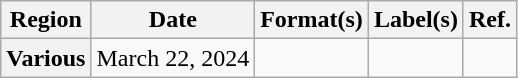<table class="wikitable plainrowheaders">
<tr>
<th scope="col">Region</th>
<th scope="col">Date</th>
<th scope="col">Format(s)</th>
<th scope="col">Label(s)</th>
<th scope="col">Ref.</th>
</tr>
<tr>
<th scope="row">Various</th>
<td>March 22, 2024</td>
<td></td>
<td></td>
<td style="text-align:center"></td>
</tr>
</table>
